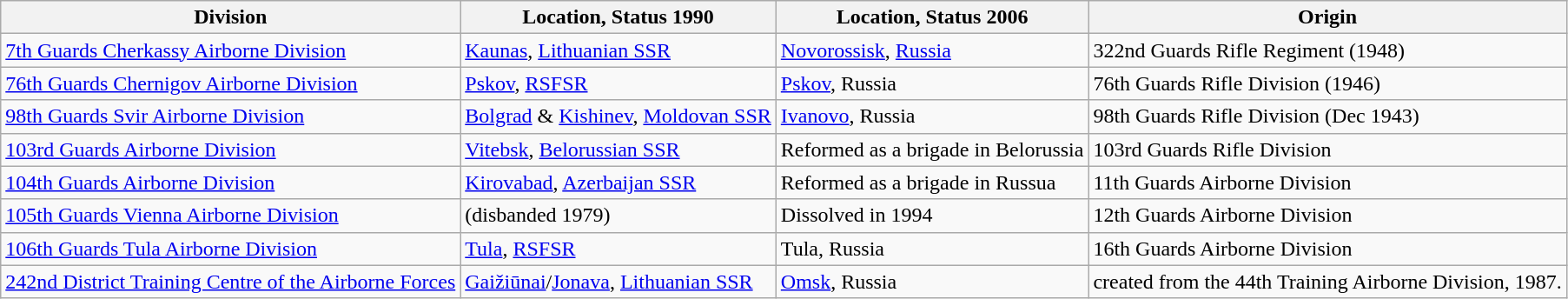<table class="wikitable">
<tr>
<th>Division</th>
<th>Location, Status 1990</th>
<th>Location, Status 2006</th>
<th>Origin</th>
</tr>
<tr>
<td><a href='#'>7th Guards Cherkassy Airborne Division</a></td>
<td><a href='#'>Kaunas</a>, <a href='#'>Lithuanian SSR</a></td>
<td><a href='#'>Novorossisk</a>, <a href='#'>Russia</a></td>
<td>322nd Guards Rifle Regiment (1948)</td>
</tr>
<tr>
<td><a href='#'>76th Guards Chernigov Airborne Division</a></td>
<td><a href='#'>Pskov</a>, <a href='#'>RSFSR</a></td>
<td><a href='#'>Pskov</a>, Russia</td>
<td>76th Guards Rifle Division (1946)</td>
</tr>
<tr>
<td><a href='#'>98th Guards Svir Airborne Division</a></td>
<td><a href='#'>Bolgrad</a> & <a href='#'>Kishinev</a>, <a href='#'>Moldovan SSR</a></td>
<td><a href='#'>Ivanovo</a>, Russia</td>
<td>98th Guards Rifle Division (Dec 1943)</td>
</tr>
<tr>
<td><a href='#'>103rd Guards Airborne Division</a></td>
<td><a href='#'>Vitebsk</a>, <a href='#'>Belorussian SSR</a></td>
<td>Reformed as a brigade in Belorussia</td>
<td>103rd Guards Rifle Division</td>
</tr>
<tr>
<td><a href='#'>104th Guards Airborne Division</a></td>
<td><a href='#'>Kirovabad</a>, <a href='#'>Azerbaijan SSR</a></td>
<td>Reformed as a brigade in Russua</td>
<td>11th Guards Airborne Division</td>
</tr>
<tr>
<td><a href='#'>105th Guards Vienna Airborne Division</a></td>
<td>(disbanded 1979)</td>
<td>Dissolved in 1994</td>
<td>12th Guards Airborne Division</td>
</tr>
<tr>
<td><a href='#'>106th Guards Tula Airborne Division</a></td>
<td><a href='#'>Tula</a>, <a href='#'>RSFSR</a></td>
<td>Tula, Russia</td>
<td>16th Guards Airborne Division</td>
</tr>
<tr>
<td><a href='#'>242nd District Training Centre of the Airborne Forces</a></td>
<td><a href='#'>Gaižiūnai</a>/<a href='#'>Jonava</a>, <a href='#'>Lithuanian SSR</a></td>
<td><a href='#'>Omsk</a>, Russia</td>
<td>created from the 44th Training Airborne Division, 1987.</td>
</tr>
</table>
